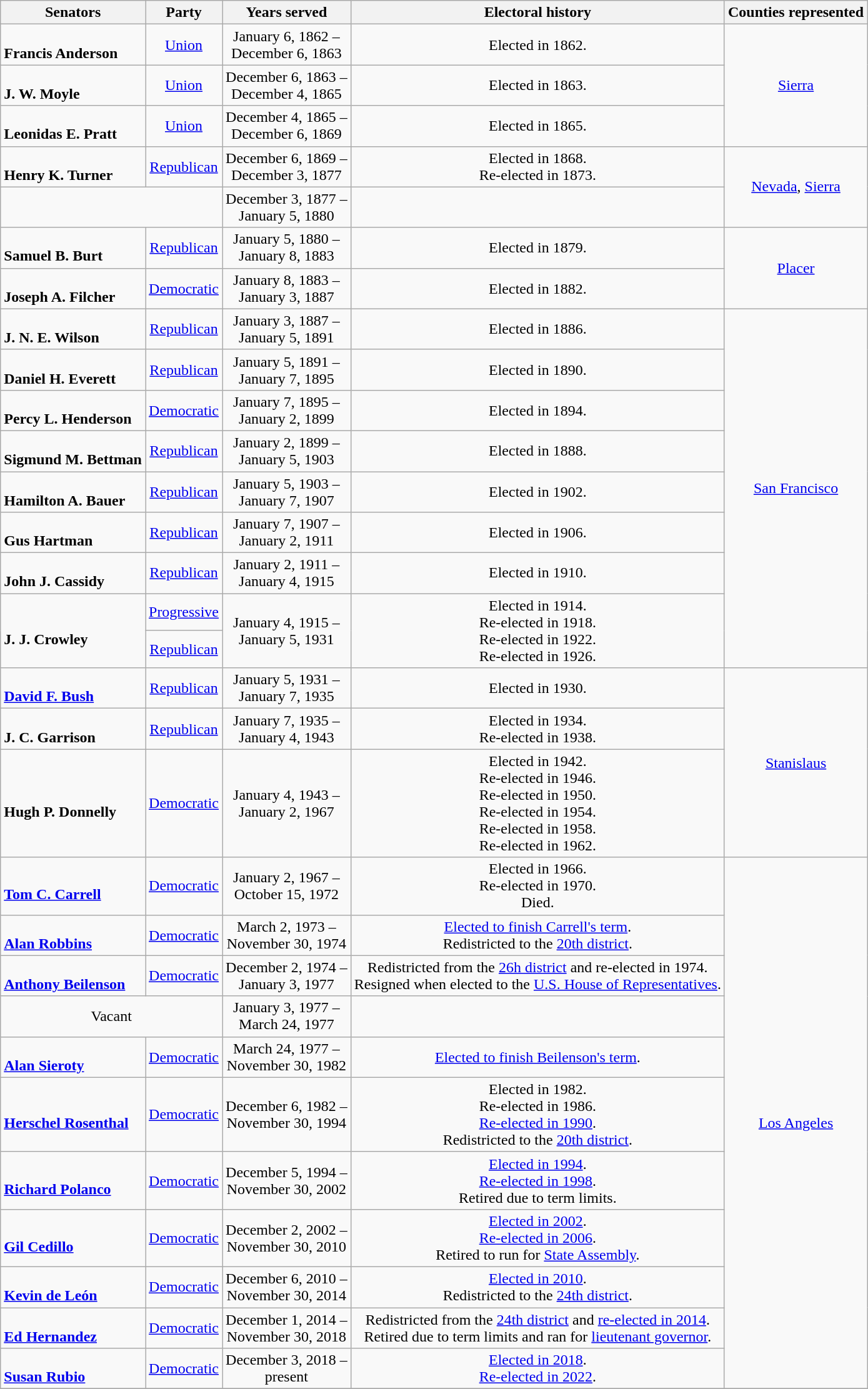<table class=wikitable style="text-align:center">
<tr>
<th>Senators</th>
<th>Party</th>
<th>Years served</th>
<th>Electoral history</th>
<th>Counties represented</th>
</tr>
<tr>
<td align=left><br><strong>Francis Anderson</strong><br></td>
<td><a href='#'>Union</a></td>
<td>January 6, 1862 – <br> December 6, 1863</td>
<td>Elected in 1862. <br> </td>
<td rowspan="4"><a href='#'>Sierra</a></td>
</tr>
<tr>
<td align=left><br><strong>J. W. Moyle</strong><br></td>
<td><a href='#'>Union</a></td>
<td>December 6, 1863 – <br> December 4, 1865</td>
<td>Elected in 1863. <br> </td>
</tr>
<tr>
<td align=left><br><strong>Leonidas E. Pratt</strong><br></td>
<td><a href='#'>Union</a></td>
<td>December 4, 1865 – <br> December 6, 1869</td>
<td>Elected in 1865. <br> </td>
</tr>
<tr>
<td rowspan="2" align=left><br><strong>Henry K. Turner</strong><br></td>
<td rowspan="2" ><a href='#'>Republican</a></td>
<td rowspan="2">December 6, 1869 – <br> December 3, 1877</td>
<td rowspan="2">Elected in 1868. <br> Re-elected in 1873. <br> </td>
</tr>
<tr>
<td rowspan=2><a href='#'>Nevada</a>, <a href='#'>Sierra</a></td>
</tr>
<tr>
<td colspan=2></td>
<td>December 3, 1877 – <br> January 5, 1880</td>
<td></td>
</tr>
<tr>
<td align=left><br><strong>Samuel B. Burt</strong><br></td>
<td><a href='#'>Republican</a></td>
<td>January 5, 1880 – <br> January 8, 1883</td>
<td>Elected in 1879. <br> </td>
<td rowspan="2"><a href='#'>Placer</a></td>
</tr>
<tr>
<td align="left"><br><strong>Joseph A. Filcher</strong><br></td>
<td><a href='#'>Democratic</a></td>
<td>January 8, 1883 – <br> January 3, 1887</td>
<td>Elected in 1882. <br> </td>
</tr>
<tr>
<td align=left> <br><strong>J. N. E. Wilson</strong><br></td>
<td><a href='#'>Republican</a></td>
<td>January 3, 1887 – <br> January 5, 1891</td>
<td>Elected in 1886. <br> </td>
<td rowspan="9"><a href='#'>San Francisco</a></td>
</tr>
<tr>
<td align=left><br><strong>Daniel H. Everett</strong><br></td>
<td><a href='#'>Republican</a></td>
<td>January 5, 1891 – <br> January 7, 1895</td>
<td>Elected in 1890. <br> </td>
</tr>
<tr>
<td align=left><br><strong>Percy L. Henderson</strong><br></td>
<td><a href='#'>Democratic</a></td>
<td>January 7, 1895 – <br> January 2, 1899</td>
<td>Elected in 1894. <br> </td>
</tr>
<tr>
<td align=left><br><strong>Sigmund M. Bettman</strong><br></td>
<td><a href='#'>Republican</a></td>
<td>January 2, 1899 – <br> January 5, 1903</td>
<td>Elected in 1888. <br> </td>
</tr>
<tr>
<td align=left><br><strong>Hamilton A. Bauer</strong><br></td>
<td><a href='#'>Republican</a></td>
<td>January 5, 1903 – <br> January 7, 1907</td>
<td>Elected in 1902. <br> </td>
</tr>
<tr>
<td align=left><br><strong>Gus Hartman</strong><br></td>
<td><a href='#'>Republican</a></td>
<td>January 7, 1907 – <br> January 2, 1911</td>
<td>Elected in 1906. <br> </td>
</tr>
<tr>
<td align=left><br><strong>John J. Cassidy</strong><br></td>
<td><a href='#'>Republican</a></td>
<td>January 2, 1911 – <br> January 4, 1915</td>
<td>Elected in 1910. <br> </td>
</tr>
<tr>
<td rowspan=2 align=left> <br><strong>J. J. Crowley</strong><br></td>
<td><a href='#'>Progressive</a></td>
<td rowspan=2>January 4, 1915 – <br> January 5, 1931</td>
<td rowspan=2>Elected in 1914. <br> Re-elected in 1918. <br> Re-elected in 1922. <br> Re-elected in 1926. <br> </td>
</tr>
<tr>
<td><a href='#'>Republican</a></td>
</tr>
<tr>
<td align=left><br><strong><a href='#'>David F. Bush</a></strong><br></td>
<td><a href='#'>Republican</a></td>
<td>January 5, 1931 – <br> January 7, 1935</td>
<td>Elected in 1930. <br> </td>
<td rowspan="3"><a href='#'>Stanislaus</a></td>
</tr>
<tr>
<td align=left><br><strong>J. C. Garrison</strong><br></td>
<td><a href='#'>Republican</a></td>
<td>January 7, 1935 – <br> January 4, 1943</td>
<td>Elected in 1934. <br> Re-elected in 1938. <br> </td>
</tr>
<tr>
<td align=left><br><strong>Hugh P. Donnelly</strong><br></td>
<td><a href='#'>Democratic</a></td>
<td>January 4, 1943 – <br> January 2, 1967</td>
<td>Elected in 1942. <br> Re-elected in 1946. <br> Re-elected in 1950. <br> Re-elected in 1954. <br> Re-elected in 1958. <br> Re-elected in 1962. <br> </td>
</tr>
<tr>
<td align=left><br><strong><a href='#'>Tom C. Carrell</a></strong><br></td>
<td><a href='#'>Democratic</a></td>
<td>January 2, 1967 – <br> October 15, 1972</td>
<td>Elected in 1966. <br> Re-elected in 1970. <br> Died.</td>
<td rowspan="11"><a href='#'>Los Angeles</a></td>
</tr>
<tr>
<td align=left><br><strong><a href='#'>Alan Robbins</a></strong><br></td>
<td><a href='#'>Democratic</a></td>
<td>March 2, 1973 – <br> November 30, 1974</td>
<td><a href='#'>Elected to finish Carrell's term</a>. <br> Redistricted to the <a href='#'>20th district</a>.</td>
</tr>
<tr>
<td align=left><br><strong><a href='#'>Anthony Beilenson</a></strong><br></td>
<td><a href='#'>Democratic</a></td>
<td>December 2, 1974 – <br> January 3, 1977</td>
<td>Redistricted from the <a href='#'>26h district</a> and re-elected in 1974. <br> Resigned when elected to the <a href='#'>U.S. House of Representatives</a>.</td>
</tr>
<tr>
<td colspan="2">Vacant</td>
<td>January 3, 1977 – <br> March 24, 1977</td>
<td></td>
</tr>
<tr>
<td align=left><br><strong><a href='#'>Alan Sieroty</a></strong><br></td>
<td><a href='#'>Democratic</a></td>
<td>March 24, 1977 – <br> November 30, 1982</td>
<td><a href='#'>Elected to finish Beilenson's term</a>. <br></td>
</tr>
<tr>
<td align=left><br><strong><a href='#'>Herschel Rosenthal</a></strong><br> </td>
<td><a href='#'>Democratic</a></td>
<td>December 6, 1982 – <br> November 30, 1994</td>
<td>Elected in 1982. <br> Re-elected in 1986. <br> <a href='#'>Re-elected in 1990</a>. <br> Redistricted to the <a href='#'>20th district</a>.</td>
</tr>
<tr>
<td align=left><br><strong><a href='#'>Richard Polanco</a></strong><br></td>
<td><a href='#'>Democratic</a></td>
<td>December 5, 1994 – <br> November 30, 2002</td>
<td><a href='#'>Elected in 1994</a>. <br> <a href='#'>Re-elected in 1998</a>. <br> Retired due to term limits.</td>
</tr>
<tr>
<td align=left><br><strong><a href='#'>Gil Cedillo</a></strong><br></td>
<td><a href='#'>Democratic</a></td>
<td>December 2, 2002 – <br> November 30, 2010</td>
<td><a href='#'>Elected in 2002</a>. <br> <a href='#'>Re-elected in 2006</a>. <br> Retired to run for <a href='#'>State Assembly</a>.</td>
</tr>
<tr>
<td align=left><br><strong><a href='#'>Kevin de León</a></strong><br></td>
<td><a href='#'>Democratic</a></td>
<td>December 6, 2010 – <br> November 30, 2014</td>
<td><a href='#'>Elected in 2010</a>. <br> Redistricted to the <a href='#'>24th district</a>.</td>
</tr>
<tr>
<td align=left><br><strong><a href='#'>Ed Hernandez</a></strong><br></td>
<td><a href='#'>Democratic</a></td>
<td>December 1, 2014 – <br> November 30, 2018</td>
<td>Redistricted from the <a href='#'>24th district</a> and <a href='#'>re-elected in 2014</a>. <br> Retired due to term limits and ran for <a href='#'>lieutenant governor</a>.</td>
</tr>
<tr>
<td align=left><br><strong><a href='#'>Susan Rubio</a></strong><br></td>
<td><a href='#'>Democratic</a></td>
<td>December 3, 2018 – <br>present</td>
<td><a href='#'>Elected in 2018</a>. <br> <a href='#'>Re-elected in 2022</a>.</td>
</tr>
<tr>
</tr>
</table>
